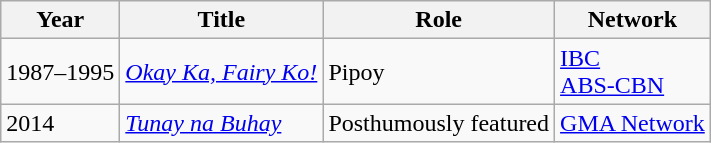<table class="wikitable">
<tr>
<th>Year</th>
<th>Title</th>
<th>Role</th>
<th>Network</th>
</tr>
<tr>
<td>1987–1995</td>
<td><em><a href='#'>Okay Ka, Fairy Ko!</a></em></td>
<td>Pipoy</td>
<td><a href='#'>IBC</a><br><a href='#'>ABS-CBN</a></td>
</tr>
<tr>
<td>2014</td>
<td><em><a href='#'>Tunay na Buhay</a></em></td>
<td>Posthumously featured</td>
<td><a href='#'>GMA Network</a></td>
</tr>
</table>
